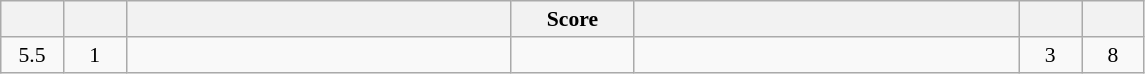<table class="wikitable" style="text-align: center; font-size:90%" |>
<tr>
<th width="35"></th>
<th width="35"></th>
<th width="250"></th>
<th width="75">Score</th>
<th width="250"></th>
<th width="35"></th>
<th width="35"></th>
</tr>
<tr>
<td>5.5</td>
<td>1</td>
<td style="text-align:left;"><strong></strong></td>
<td></td>
<td style="text-align:left;"></td>
<td>3</td>
<td>8</td>
</tr>
</table>
